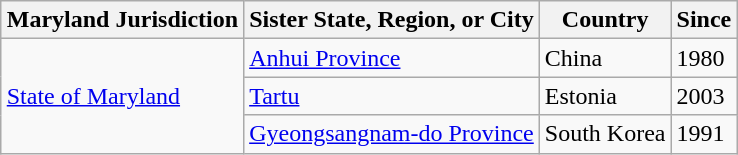<table class="sortable wikitable" style="margin:1em auto;">
<tr>
<th>Maryland Jurisdiction</th>
<th>Sister State, Region, or City</th>
<th>Country</th>
<th>Since</th>
</tr>
<tr>
<td rowspan=13><a href='#'>State of Maryland</a></td>
<td><a href='#'>Anhui Province</a></td>
<td> China</td>
<td>1980</td>
</tr>
<tr>
<td><a href='#'>Tartu</a></td>
<td> Estonia</td>
<td>2003</td>
</tr>
<tr>
<td><a href='#'>Gyeongsangnam-do Province</a></td>
<td> South Korea</td>
<td>1991<includeonly></td>
</tr>
</table>
